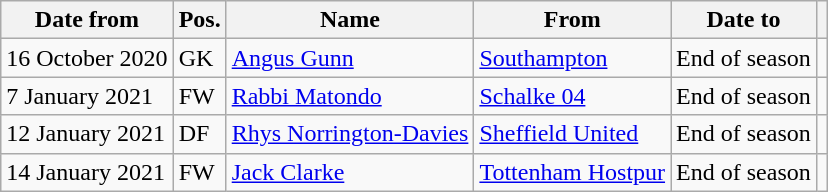<table class="wikitable">
<tr>
<th>Date from</th>
<th>Pos.</th>
<th>Name</th>
<th>From</th>
<th>Date to</th>
<th></th>
</tr>
<tr>
<td>16 October 2020</td>
<td>GK</td>
<td> <a href='#'>Angus Gunn</a></td>
<td> <a href='#'>Southampton</a></td>
<td>End of season</td>
<td></td>
</tr>
<tr>
<td>7 January 2021</td>
<td>FW</td>
<td> <a href='#'>Rabbi Matondo</a></td>
<td> <a href='#'>Schalke 04</a></td>
<td>End of season</td>
<td></td>
</tr>
<tr>
<td>12 January 2021</td>
<td>DF</td>
<td> <a href='#'>Rhys Norrington-Davies</a></td>
<td> <a href='#'>Sheffield United</a></td>
<td>End of season</td>
<td></td>
</tr>
<tr>
<td>14 January 2021</td>
<td>FW</td>
<td> <a href='#'>Jack Clarke</a></td>
<td> <a href='#'>Tottenham Hostpur</a></td>
<td>End of season</td>
<td></td>
</tr>
</table>
